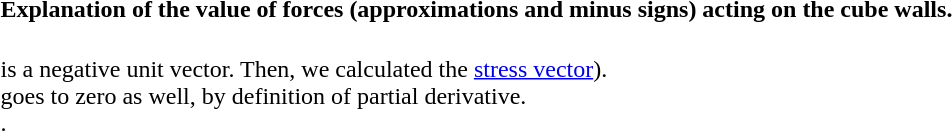<table class="toccolours collapsible collapsed" width="60%" style="text-align:left">
<tr>
<th>Explanation of the value of forces (approximations and minus signs) acting on the cube walls.</th>
</tr>
<tr>
<td><br> is a negative unit vector. Then, we calculated the <a href='#'>stress vector</a>).<br> goes to zero as well, by definition of partial derivative.<br>.</td>
</tr>
</table>
